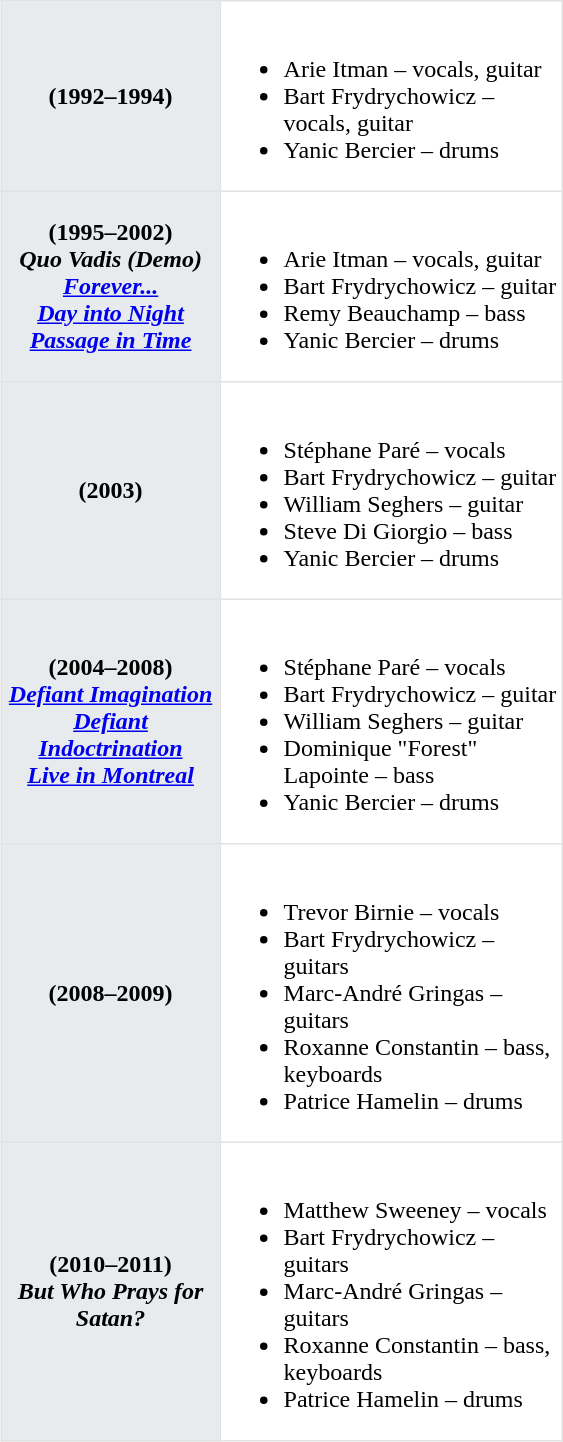<table class="toccolours"  border=1 cellpadding=2 cellspacing=0 style="float: right; width: 375px; margin: 0 0 1em 1em; border-collapse: collapse; border: 1px solid #E2E2E2;">
<tr>
<th bgcolor="#E7EBEE">(1992–1994)<br></th>
<td><br><ul><li>Arie Itman – vocals, guitar</li><li>Bart Frydrychowicz – vocals, guitar</li><li>Yanic Bercier – drums</li></ul></td>
</tr>
<tr>
<th bgcolor="#E7EBEE">(1995–2002)<br><em>Quo Vadis (Demo)</em><br><em><a href='#'>Forever...</a></em><br><em><a href='#'>Day into Night</a></em><br><em><a href='#'>Passage in Time</a></em></th>
<td><br><ul><li>Arie Itman – vocals, guitar</li><li>Bart Frydrychowicz – guitar</li><li>Remy Beauchamp – bass</li><li>Yanic Bercier – drums</li></ul></td>
</tr>
<tr>
<th bgcolor="#E7EBEE">(2003)</th>
<td><br><ul><li>Stéphane Paré – vocals</li><li>Bart Frydrychowicz – guitar</li><li>William Seghers – guitar</li><li>Steve Di Giorgio – bass</li><li>Yanic Bercier – drums</li></ul></td>
</tr>
<tr>
<th bgcolor="#E7EBEE">(2004–2008)<br><em><a href='#'>Defiant Imagination</a></em><br><em><a href='#'>Defiant Indoctrination</a></em><br><em><a href='#'>Live in Montreal</a></em></th>
<td><br><ul><li>Stéphane Paré – vocals</li><li>Bart Frydrychowicz – guitar</li><li>William Seghers – guitar</li><li>Dominique "Forest" Lapointe – bass</li><li>Yanic Bercier – drums</li></ul></td>
</tr>
<tr>
<th bgcolor="#E7EBEE">(2008–2009)</th>
<td><br><ul><li>Trevor Birnie – vocals</li><li>Bart Frydrychowicz – guitars</li><li>Marc-André Gringas – guitars</li><li>Roxanne Constantin – bass, keyboards</li><li>Patrice Hamelin – drums</li></ul></td>
</tr>
<tr>
<th bgcolor="#E7EBEE">(2010–2011)<br><em>But Who Prays for Satan?</em></th>
<td><br><ul><li>Matthew Sweeney – vocals</li><li>Bart Frydrychowicz – guitars</li><li>Marc-André Gringas – guitars</li><li>Roxanne Constantin – bass, keyboards</li><li>Patrice Hamelin – drums</li></ul></td>
</tr>
</table>
